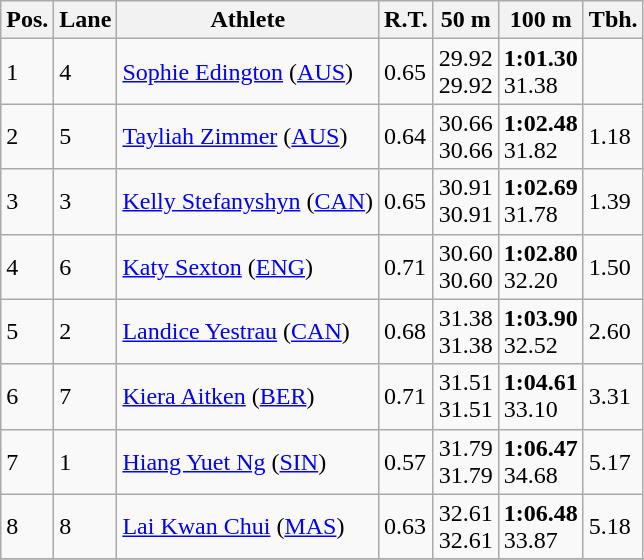<table class="wikitable">
<tr>
<th>Pos.</th>
<th>Lane</th>
<th>Athlete</th>
<th>R.T.</th>
<th>50 m</th>
<th>100 m</th>
<th>Tbh.</th>
</tr>
<tr>
<td>1</td>
<td>4</td>
<td> <a href='#'>Sophie Edington</a> (<a href='#'>AUS</a>)</td>
<td>0.65</td>
<td>29.92<br>29.92</td>
<td><strong>1:01.30</strong><br>31.38</td>
<td> </td>
</tr>
<tr>
<td>2</td>
<td>5</td>
<td> <a href='#'>Tayliah Zimmer</a> (<a href='#'>AUS</a>)</td>
<td>0.64</td>
<td>30.66<br>30.66</td>
<td><strong>1:02.48</strong><br>31.82</td>
<td>1.18</td>
</tr>
<tr>
<td>3</td>
<td>3</td>
<td> <a href='#'>Kelly Stefanyshyn</a> (<a href='#'>CAN</a>)</td>
<td>0.65</td>
<td>30.91<br>30.91</td>
<td><strong>1:02.69</strong><br>31.78</td>
<td>1.39</td>
</tr>
<tr>
<td>4</td>
<td>6</td>
<td> <a href='#'>Katy Sexton</a> (<a href='#'>ENG</a>)</td>
<td>0.71</td>
<td>30.60<br>30.60</td>
<td><strong>1:02.80</strong><br>32.20</td>
<td>1.50</td>
</tr>
<tr>
<td>5</td>
<td>2</td>
<td> <a href='#'>Landice Yestrau</a> (<a href='#'>CAN</a>)</td>
<td>0.68</td>
<td>31.38<br>31.38</td>
<td><strong>1:03.90</strong><br>32.52</td>
<td>2.60</td>
</tr>
<tr>
<td>6</td>
<td>7</td>
<td> <a href='#'>Kiera Aitken</a> (<a href='#'>BER</a>)</td>
<td>0.71</td>
<td>31.51<br>31.51</td>
<td><strong>1:04.61</strong><br>33.10</td>
<td>3.31</td>
</tr>
<tr>
<td>7</td>
<td>1</td>
<td> <a href='#'>Hiang Yuet Ng</a> (<a href='#'>SIN</a>)</td>
<td>0.57</td>
<td>31.79<br>31.79</td>
<td><strong>1:06.47</strong><br>34.68</td>
<td>5.17</td>
</tr>
<tr>
<td>8</td>
<td>8</td>
<td> <a href='#'>Lai Kwan Chui</a> (<a href='#'>MAS</a>)</td>
<td>0.63</td>
<td>32.61<br>32.61</td>
<td><strong>1:06.48</strong><br>33.87</td>
<td>5.18</td>
</tr>
<tr>
</tr>
</table>
